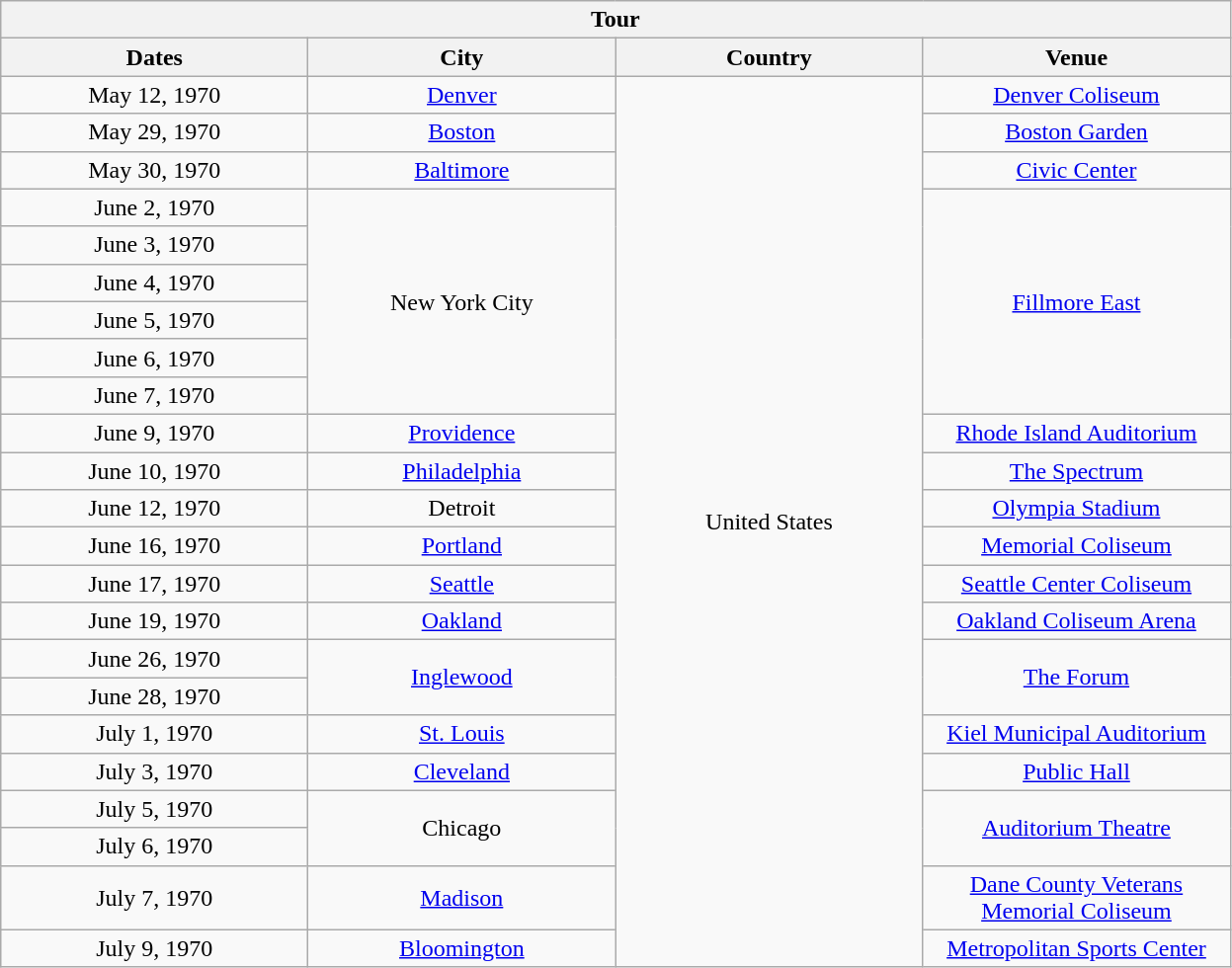<table class="wikitable" style="text-align:center;">
<tr>
<th colspan="4">Tour</th>
</tr>
<tr>
<th width="200">Dates</th>
<th width="200">City</th>
<th width="200">Country</th>
<th width="200">Venue</th>
</tr>
<tr>
<td>May 12, 1970</td>
<td><a href='#'>Denver</a></td>
<td rowspan="23">United States</td>
<td><a href='#'>Denver Coliseum</a></td>
</tr>
<tr>
<td>May 29, 1970</td>
<td><a href='#'>Boston</a></td>
<td><a href='#'>Boston Garden</a></td>
</tr>
<tr>
<td>May 30, 1970</td>
<td><a href='#'>Baltimore</a></td>
<td><a href='#'>Civic Center</a></td>
</tr>
<tr>
<td>June 2, 1970</td>
<td rowspan="6">New York City</td>
<td rowspan="6"><a href='#'>Fillmore East</a></td>
</tr>
<tr>
<td>June 3, 1970</td>
</tr>
<tr>
<td>June 4, 1970</td>
</tr>
<tr>
<td>June 5, 1970</td>
</tr>
<tr>
<td>June 6, 1970</td>
</tr>
<tr>
<td>June 7, 1970</td>
</tr>
<tr>
<td>June 9, 1970</td>
<td><a href='#'>Providence</a></td>
<td><a href='#'>Rhode Island Auditorium</a></td>
</tr>
<tr>
<td>June 10, 1970</td>
<td><a href='#'>Philadelphia</a></td>
<td><a href='#'>The Spectrum</a></td>
</tr>
<tr>
<td>June 12, 1970</td>
<td>Detroit</td>
<td><a href='#'>Olympia Stadium</a></td>
</tr>
<tr>
<td>June 16, 1970</td>
<td><a href='#'>Portland</a></td>
<td><a href='#'>Memorial Coliseum</a></td>
</tr>
<tr>
<td>June 17, 1970</td>
<td><a href='#'>Seattle</a></td>
<td><a href='#'>Seattle Center Coliseum</a></td>
</tr>
<tr>
<td>June 19, 1970</td>
<td><a href='#'>Oakland</a></td>
<td><a href='#'>Oakland Coliseum Arena</a></td>
</tr>
<tr>
<td>June 26, 1970</td>
<td rowspan="2"><a href='#'>Inglewood</a></td>
<td rowspan="2"><a href='#'>The Forum</a></td>
</tr>
<tr>
<td>June 28, 1970</td>
</tr>
<tr>
<td>July 1, 1970</td>
<td><a href='#'>St. Louis</a></td>
<td><a href='#'>Kiel Municipal Auditorium</a></td>
</tr>
<tr>
<td>July 3, 1970</td>
<td><a href='#'>Cleveland</a></td>
<td><a href='#'>Public Hall</a></td>
</tr>
<tr>
<td>July 5, 1970</td>
<td rowspan="2">Chicago</td>
<td rowspan="2"><a href='#'>Auditorium Theatre</a></td>
</tr>
<tr>
<td>July 6, 1970</td>
</tr>
<tr>
<td>July 7, 1970</td>
<td><a href='#'>Madison</a></td>
<td><a href='#'>Dane County Veterans Memorial Coliseum</a></td>
</tr>
<tr>
<td>July 9, 1970</td>
<td><a href='#'>Bloomington</a></td>
<td><a href='#'>Metropolitan Sports Center</a></td>
</tr>
</table>
